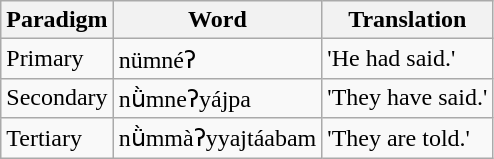<table class="wikitable">
<tr>
<th>Paradigm</th>
<th>Word</th>
<th>Translation</th>
</tr>
<tr>
<td>Primary</td>
<td>nümnéʔ</td>
<td>'He had said.'</td>
</tr>
<tr>
<td>Secondary</td>
<td>nǜmneʔyájpa</td>
<td>'They have said.'</td>
</tr>
<tr>
<td>Tertiary</td>
<td>nǜmmàʔyyajtáabam</td>
<td>'They are told.'</td>
</tr>
</table>
